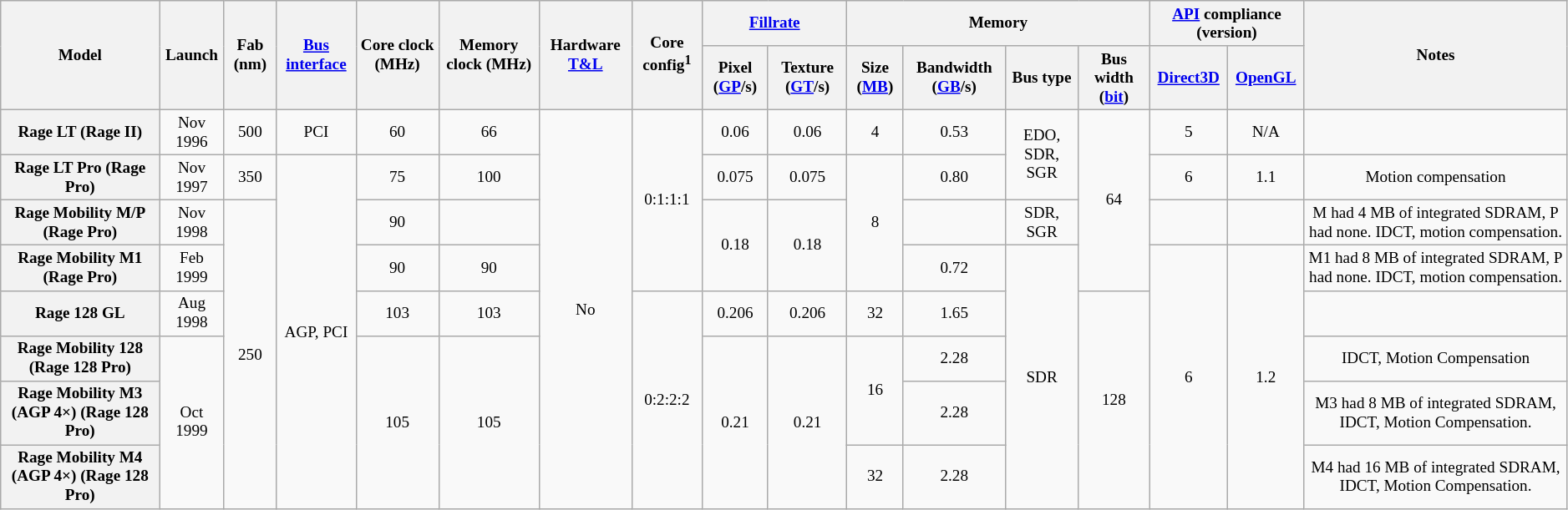<table class="mw-datatable wikitable sortable sort-under" style="font-size: 80%; text-align:center;">
<tr>
<th rowspan="2">Model</th>
<th rowspan="2">Launch</th>
<th rowspan="2">Fab (nm)</th>
<th rowspan="2"><a href='#'>Bus interface</a></th>
<th rowspan="2">Core clock (MHz)</th>
<th rowspan="2">Memory clock (MHz)</th>
<th rowspan="2">Hardware <a href='#'>T&L</a></th>
<th rowspan="2">Core config<sup>1</sup></th>
<th colspan="2"><a href='#'>Fillrate</a></th>
<th colspan="4">Memory</th>
<th colspan="2"><a href='#'>API</a> compliance (version)</th>
<th rowspan="2">Notes</th>
</tr>
<tr>
<th>Pixel (<a href='#'>GP</a>/s)</th>
<th>Texture (<a href='#'>GT</a>/s)</th>
<th>Size (<a href='#'>MB</a>)</th>
<th>Bandwidth (<a href='#'>GB</a>/s)</th>
<th>Bus type</th>
<th>Bus width (<a href='#'>bit</a>)</th>
<th><a href='#'>Direct3D</a></th>
<th><a href='#'>OpenGL</a></th>
</tr>
<tr>
<th>Rage LT (Rage II)</th>
<td>Nov 1996</td>
<td>500</td>
<td>PCI</td>
<td>60</td>
<td>66</td>
<td rowspan="8">No</td>
<td rowspan="4">0:1:1:1</td>
<td>0.06</td>
<td>0.06</td>
<td>4</td>
<td>0.53</td>
<td rowspan="2">EDO, SDR, SGR</td>
<td rowspan="4">64</td>
<td>5</td>
<td>N/A</td>
<td></td>
</tr>
<tr>
<th>Rage LT Pro (Rage Pro)</th>
<td>Nov 1997</td>
<td>350</td>
<td rowspan="7">AGP, PCI</td>
<td>75</td>
<td>100</td>
<td>0.075</td>
<td>0.075</td>
<td rowspan="3">8</td>
<td>0.80</td>
<td>6</td>
<td>1.1</td>
<td>Motion compensation</td>
</tr>
<tr>
<th>Rage Mobility M/P (Rage Pro)</th>
<td>Nov 1998</td>
<td rowspan="6">250</td>
<td>90</td>
<td></td>
<td rowspan="2">0.18</td>
<td rowspan="2">0.18</td>
<td></td>
<td>SDR, SGR</td>
<td></td>
<td></td>
<td>M had 4 MB of integrated SDRAM, P had none. IDCT, motion compensation.</td>
</tr>
<tr>
<th>Rage Mobility M1 (Rage Pro)</th>
<td>Feb 1999</td>
<td>90</td>
<td>90</td>
<td>0.72</td>
<td rowspan="5">SDR</td>
<td rowspan="5">6</td>
<td rowspan="5">1.2</td>
<td>M1 had 8 MB of integrated SDRAM, P had none. IDCT, motion compensation.</td>
</tr>
<tr>
<th>Rage 128 GL</th>
<td>Aug 1998</td>
<td>103</td>
<td>103</td>
<td rowspan="4">0:2:2:2</td>
<td>0.206</td>
<td>0.206</td>
<td>32</td>
<td>1.65</td>
<td rowspan="4">128</td>
<td></td>
</tr>
<tr>
<th>Rage Mobility 128 (Rage 128 Pro)</th>
<td rowspan="3">Oct 1999</td>
<td rowspan="3">105</td>
<td rowspan="3">105</td>
<td rowspan="3">0.21</td>
<td rowspan="3">0.21</td>
<td rowspan="2">16</td>
<td>2.28</td>
<td>IDCT, Motion Compensation</td>
</tr>
<tr>
<th>Rage Mobility M3 (AGP 4×) (Rage 128 Pro)</th>
<td>2.28</td>
<td>M3 had 8 MB of integrated SDRAM, IDCT, Motion Compensation.</td>
</tr>
<tr>
<th>Rage Mobility M4 (AGP 4×) (Rage 128 Pro)</th>
<td>32</td>
<td>2.28</td>
<td>M4 had 16 MB of integrated SDRAM, IDCT, Motion Compensation.</td>
</tr>
</table>
